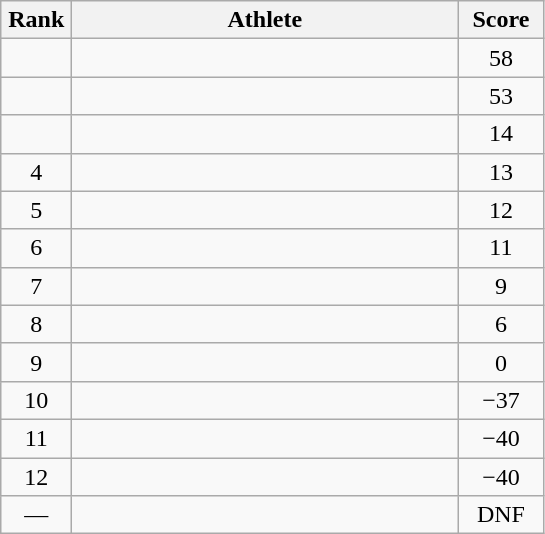<table class=wikitable style="text-align:center">
<tr>
<th width=40>Rank</th>
<th width=250>Athlete</th>
<th width=50>Score</th>
</tr>
<tr>
<td></td>
<td align="left"></td>
<td>58</td>
</tr>
<tr>
<td></td>
<td align="left"></td>
<td>53</td>
</tr>
<tr>
<td></td>
<td align="left"></td>
<td>14</td>
</tr>
<tr>
<td>4</td>
<td align="left"></td>
<td>13</td>
</tr>
<tr>
<td>5</td>
<td align="left"></td>
<td>12</td>
</tr>
<tr>
<td>6</td>
<td align="left"></td>
<td>11</td>
</tr>
<tr>
<td>7</td>
<td align="left"></td>
<td>9</td>
</tr>
<tr>
<td>8</td>
<td align="left"></td>
<td>6</td>
</tr>
<tr>
<td>9</td>
<td align="left"></td>
<td>0</td>
</tr>
<tr>
<td>10</td>
<td align="left"></td>
<td>−37</td>
</tr>
<tr>
<td>11</td>
<td align="left"></td>
<td>−40</td>
</tr>
<tr>
<td>12</td>
<td align="left"></td>
<td>−40</td>
</tr>
<tr>
<td>—</td>
<td align="left"></td>
<td>DNF</td>
</tr>
</table>
